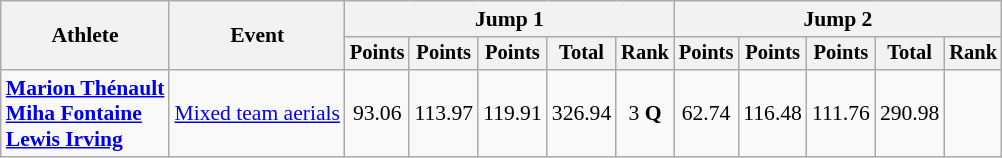<table class=wikitable style=font-size:90%;text-align:center>
<tr>
<th rowspan=2>Athlete</th>
<th rowspan=2>Event</th>
<th colspan=5>Jump 1</th>
<th colspan=5>Jump 2</th>
</tr>
<tr style=font-size:95%>
<th>Points</th>
<th>Points</th>
<th>Points</th>
<th>Total</th>
<th>Rank</th>
<th>Points</th>
<th>Points</th>
<th>Points</th>
<th>Total</th>
<th>Rank</th>
</tr>
<tr>
<td align=left><strong><a href='#'>Marion Thénault</a><br><a href='#'>Miha Fontaine</a><br><a href='#'>Lewis Irving</a></strong></td>
<td align=left><a href='#'>Mixed team aerials</a></td>
<td>93.06</td>
<td>113.97</td>
<td>119.91</td>
<td>326.94</td>
<td>3 <strong>Q</strong></td>
<td>62.74</td>
<td>116.48</td>
<td>111.76</td>
<td>290.98</td>
<td></td>
</tr>
</table>
